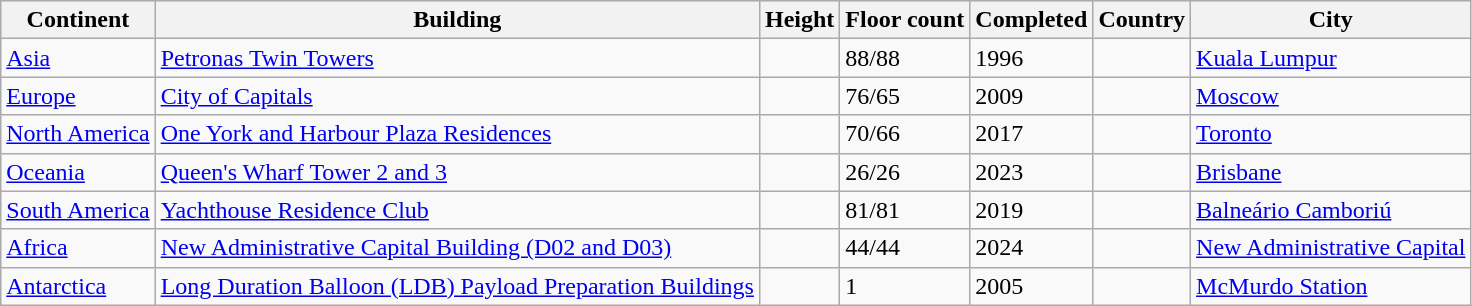<table class="wikitable sortable">
<tr style="background: #ececec;">
<th>Continent</th>
<th>Building</th>
<th>Height</th>
<th>Floor count</th>
<th>Completed</th>
<th>Country</th>
<th>City</th>
</tr>
<tr>
<td><a href='#'>Asia</a></td>
<td><a href='#'>Petronas Twin Towers</a></td>
<td></td>
<td>88/88</td>
<td>1996</td>
<td></td>
<td><a href='#'>Kuala Lumpur</a></td>
</tr>
<tr>
<td><a href='#'>Europe</a></td>
<td><a href='#'>City of Capitals</a></td>
<td></td>
<td>76/65</td>
<td>2009</td>
<td></td>
<td><a href='#'>Moscow</a></td>
</tr>
<tr>
<td><a href='#'>North America</a></td>
<td><a href='#'>One York and Harbour Plaza Residences</a></td>
<td></td>
<td>70/66</td>
<td>2017</td>
<td></td>
<td><a href='#'>Toronto</a></td>
</tr>
<tr>
<td><a href='#'>Oceania</a></td>
<td><a href='#'>Queen's Wharf Tower 2 and 3</a></td>
<td></td>
<td>26/26</td>
<td>2023</td>
<td></td>
<td><a href='#'>Brisbane</a></td>
</tr>
<tr>
<td><a href='#'>South America</a></td>
<td><a href='#'>Yachthouse Residence Club</a></td>
<td></td>
<td>81/81</td>
<td>2019</td>
<td></td>
<td><a href='#'>Balneário Camboriú</a></td>
</tr>
<tr>
<td><a href='#'>Africa</a></td>
<td><a href='#'>New Administrative Capital Building (D02 and D03)</a></td>
<td></td>
<td>44/44</td>
<td>2024</td>
<td></td>
<td><a href='#'>New Administrative Capital</a></td>
</tr>
<tr>
<td><a href='#'>Antarctica</a></td>
<td><a href='#'>Long Duration Balloon (LDB) Payload Preparation Buildings</a></td>
<td></td>
<td>1</td>
<td>2005</td>
<td></td>
<td><a href='#'>McMurdo Station</a></td>
</tr>
</table>
